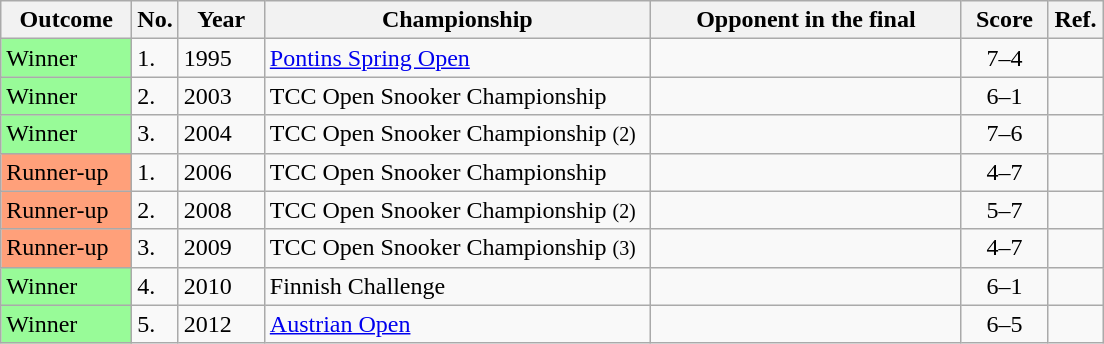<table class="wikitable sortable">
<tr>
<th style="width:80px;">Outcome</th>
<th style="width:20px;">No.</th>
<th style="width:50px;">Year</th>
<th style="width:250px;">Championship</th>
<th style="width:200px;">Opponent in the final</th>
<th style="width:50px;">Score</th>
<th style="width:30px;" class=unsortable>Ref.</th>
</tr>
<tr>
<td style="background:#98FB98">Winner</td>
<td>1.</td>
<td>1995</td>
<td><a href='#'>Pontins Spring Open</a></td>
<td> </td>
<td align="center">7–4</td>
<td align="center"></td>
</tr>
<tr>
<td style="background:#98FB98">Winner</td>
<td>2.</td>
<td>2003</td>
<td>TCC Open Snooker Championship</td>
<td> </td>
<td align="center">6–1</td>
<td align="center"></td>
</tr>
<tr>
<td style="background:#98FB98">Winner</td>
<td>3.</td>
<td>2004</td>
<td>TCC Open Snooker Championship <small>(2)</small></td>
<td> </td>
<td align="center">7–6</td>
<td align="center"></td>
</tr>
<tr>
<td style="background:#ffa07a">Runner-up</td>
<td>1.</td>
<td>2006</td>
<td>TCC Open Snooker Championship</td>
<td> </td>
<td align="center">4–7</td>
<td align="center"></td>
</tr>
<tr>
<td style="background:#ffa07a">Runner-up</td>
<td>2.</td>
<td>2008</td>
<td>TCC Open Snooker Championship <small>(2)</small></td>
<td> </td>
<td align="center">5–7</td>
<td align="center"></td>
</tr>
<tr>
<td style="background:#ffa07a">Runner-up</td>
<td>3.</td>
<td>2009</td>
<td>TCC Open Snooker Championship <small>(3)</small></td>
<td> </td>
<td align="center">4–7</td>
<td align="center"></td>
</tr>
<tr>
<td style="background:#98FB98">Winner</td>
<td>4.</td>
<td>2010</td>
<td>Finnish Challenge</td>
<td> </td>
<td align="center">6–1</td>
<td align="center"></td>
</tr>
<tr>
<td style="background:#98FB98">Winner</td>
<td>5.</td>
<td>2012</td>
<td><a href='#'>Austrian Open</a></td>
<td> </td>
<td align="center">6–5</td>
<td align="center"></td>
</tr>
</table>
